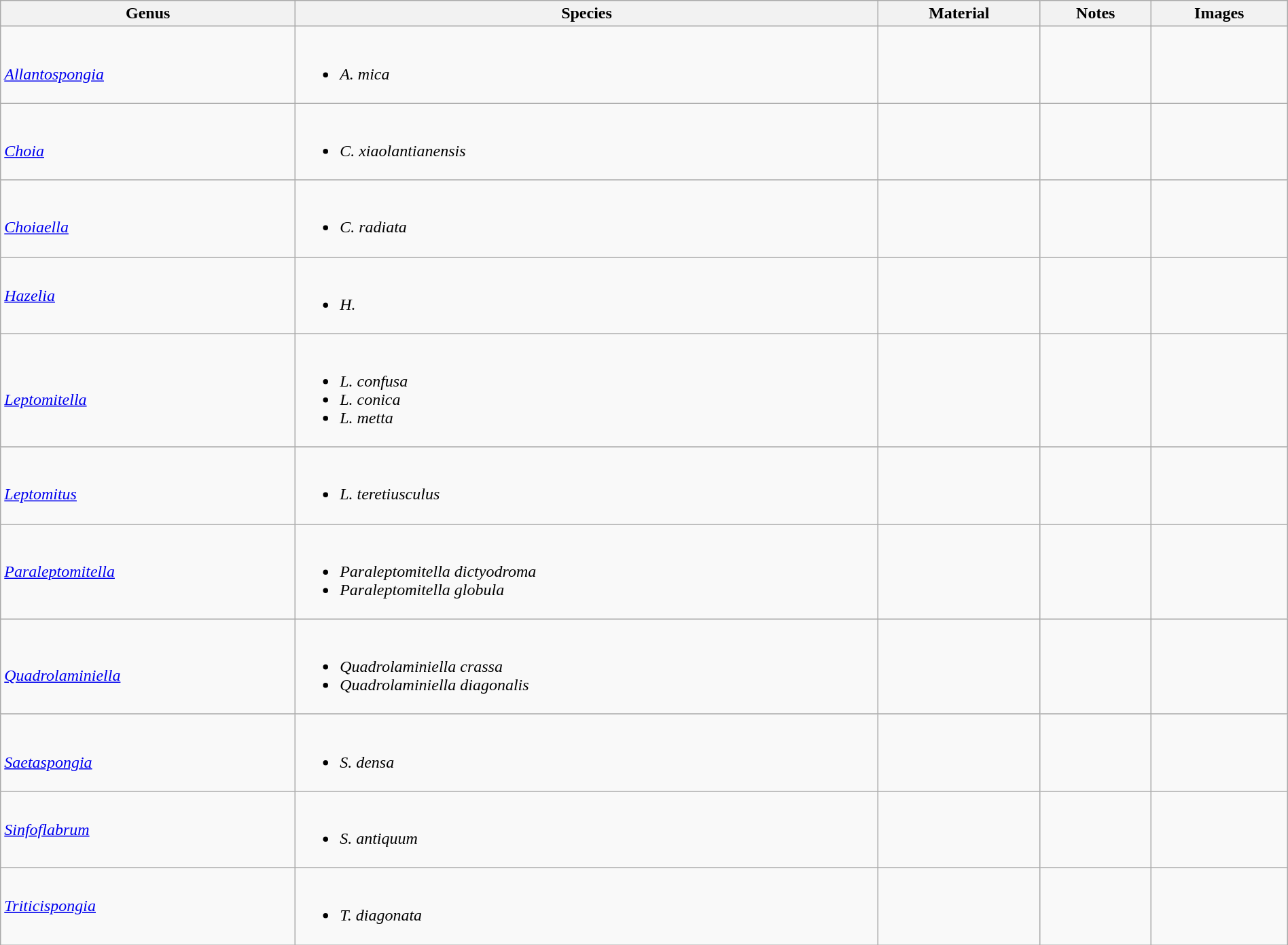<table class="wikitable" style="margin:auto;width:100%;">
<tr>
<th>Genus</th>
<th>Species</th>
<th>Material</th>
<th>Notes</th>
<th>Images</th>
</tr>
<tr>
<td><br><em><a href='#'>Allantospongia</a></em></td>
<td><br><ul><li><em>A. mica</em></li></ul></td>
<td></td>
<td></td>
<td></td>
</tr>
<tr>
<td><br><em><a href='#'>Choia</a></em></td>
<td><br><ul><li><em>C. xiaolantianensis</em></li></ul></td>
<td></td>
<td></td>
<td></td>
</tr>
<tr>
<td><br><em><a href='#'>Choiaella</a></em></td>
<td><br><ul><li><em>C. radiata</em></li></ul></td>
<td></td>
<td></td>
<td></td>
</tr>
<tr>
<td><em><a href='#'>Hazelia</a></em></td>
<td><br><ul><li><em>H.</em></li></ul></td>
<td></td>
<td></td>
<td></td>
</tr>
<tr>
<td><br><em><a href='#'>Leptomitella</a></em></td>
<td><br><ul><li><em>L. confusa</em></li><li><em>L. conica</em></li><li><em>L. metta</em></li></ul></td>
<td></td>
<td></td>
<td></td>
</tr>
<tr>
<td><br><em><a href='#'>Leptomitus</a></em></td>
<td><br><ul><li><em>L. teretiusculus</em></li></ul></td>
<td></td>
<td></td>
<td></td>
</tr>
<tr>
<td><em><a href='#'>Paraleptomitella</a></em></td>
<td><br><ul><li><em>Paraleptomitella dictyodroma</em></li><li><em>Paraleptomitella globula</em></li></ul></td>
<td></td>
<td></td>
</tr>
<tr>
<td><br><em><a href='#'>Quadrolaminiella</a></em></td>
<td><br><ul><li><em>Quadrolaminiella crassa</em></li><li><em>Quadrolaminiella diagonalis</em></li></ul></td>
<td></td>
<td></td>
<td></td>
</tr>
<tr>
<td><br><em><a href='#'>Saetaspongia</a></em></td>
<td><br><ul><li><em>S. densa</em></li></ul></td>
<td></td>
<td></td>
<td></td>
</tr>
<tr>
<td><em><a href='#'>Sinfoflabrum</a></em></td>
<td><br><ul><li><em>S. antiquum</em></li></ul></td>
<td></td>
<td></td>
<td><br></td>
</tr>
<tr>
<td><em><a href='#'>Triticispongia</a></em></td>
<td><br><ul><li><em>T. diagonata</em></li></ul></td>
<td></td>
<td></td>
</tr>
</table>
